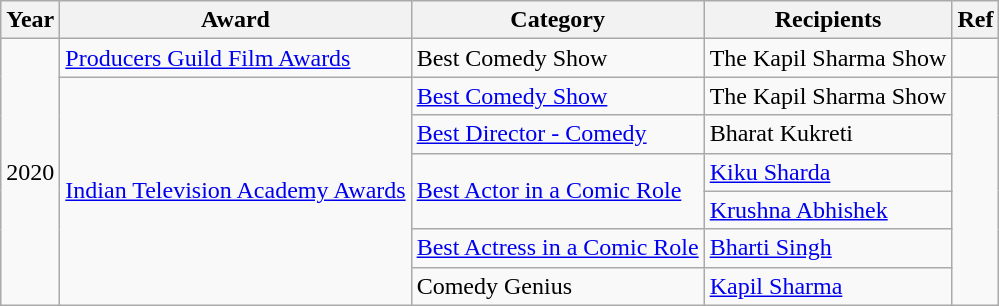<table class="wikitable plainrowheaders sortable">
<tr>
<th scope="col">Year</th>
<th scope="col">Award</th>
<th scope="col">Category</th>
<th scope="col">Recipients</th>
<th scope="col">Ref</th>
</tr>
<tr>
<td rowspan="11">2020</td>
<td><a href='#'>Producers Guild Film Awards</a></td>
<td>Best Comedy Show</td>
<td>The Kapil Sharma Show</td>
<td></td>
</tr>
<tr>
<td rowspan="7"><a href='#'>Indian Television Academy Awards</a></td>
<td><a href='#'>Best Comedy Show</a></td>
<td>The Kapil Sharma Show</td>
<td rowspan="6"></td>
</tr>
<tr>
<td><a href='#'>Best Director - Comedy</a></td>
<td>Bharat Kukreti</td>
</tr>
<tr>
<td rowspan="2"><a href='#'>Best Actor in a Comic Role</a></td>
<td><a href='#'>Kiku Sharda</a></td>
</tr>
<tr>
<td><a href='#'>Krushna Abhishek</a></td>
</tr>
<tr>
<td><a href='#'>Best Actress in a Comic Role</a></td>
<td><a href='#'>Bharti Singh</a></td>
</tr>
<tr>
<td>Comedy Genius</td>
<td><a href='#'>Kapil Sharma</a></td>
</tr>
</table>
